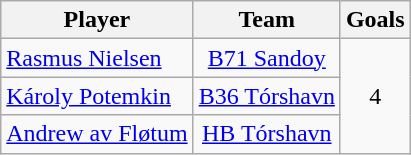<table class="wikitable" style="text-align:center;">
<tr>
<th>Player</th>
<th>Team</th>
<th>Goals</th>
</tr>
<tr>
<td align=left> <a href='#'>Rasmus Nielsen</a></td>
<td><a href='#'>B71 Sandoy</a></td>
<td rowspan=3>4</td>
</tr>
<tr>
<td align=left> <a href='#'>Károly Potemkin</a></td>
<td><a href='#'>B36 Tórshavn</a></td>
</tr>
<tr>
<td align=left> <a href='#'>Andrew av Fløtum</a></td>
<td><a href='#'>HB Tórshavn</a></td>
</tr>
</table>
